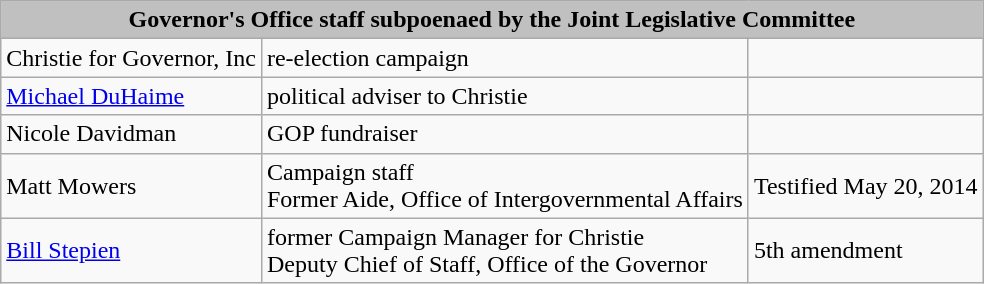<table class="wikitable">
<tr>
<td colspan="3"  style="background:silver; text-align:center;"><strong>Governor's Office staff subpoenaed by the Joint Legislative Committee</strong></td>
</tr>
<tr>
<td>Christie for Governor, Inc</td>
<td>re-election campaign</td>
<td></td>
</tr>
<tr>
<td><a href='#'>Michael DuHaime</a></td>
<td>political adviser to Christie</td>
<td></td>
</tr>
<tr>
<td>Nicole Davidman</td>
<td>GOP fundraiser</td>
<td></td>
</tr>
<tr>
<td>Matt Mowers</td>
<td>Campaign staff<br>Former Aide, Office of Intergovernmental Affairs</td>
<td>Testified May 20, 2014</td>
</tr>
<tr>
<td><a href='#'>Bill Stepien</a></td>
<td>former Campaign Manager for Christie<br>Deputy Chief of Staff, Office of the Governor</td>
<td>5th amendment</td>
</tr>
</table>
